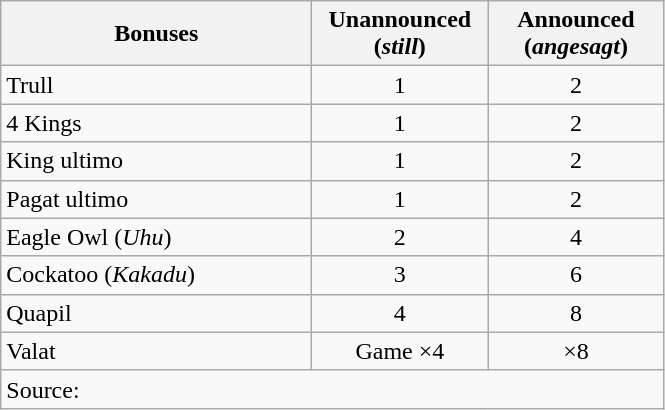<table class="wikitable">
<tr>
<th width="200">Bonuses</th>
<th width="110">Unannounced (<em>still</em>)</th>
<th width="110">Announced (<em>angesagt</em>)</th>
</tr>
<tr>
<td>Trull</td>
<td align="center">1</td>
<td align="center">2</td>
</tr>
<tr>
<td>4 Kings</td>
<td align="center">1</td>
<td align="center">2</td>
</tr>
<tr>
<td>King ultimo</td>
<td align="center">1</td>
<td align="center">2</td>
</tr>
<tr>
<td>Pagat ultimo</td>
<td align="center">1</td>
<td align="center">2</td>
</tr>
<tr>
<td>Eagle Owl (<em>Uhu</em>)</td>
<td align="center">2</td>
<td align="center">4</td>
</tr>
<tr>
<td>Cockatoo (<em>Kakadu</em>)</td>
<td align="center">3</td>
<td align="center">6</td>
</tr>
<tr>
<td>Quapil</td>
<td align="center">4</td>
<td align="center">8</td>
</tr>
<tr>
<td>Valat</td>
<td align="center">Game ×4</td>
<td align="center">×8</td>
</tr>
<tr>
<td colspan="3">Source:</td>
</tr>
</table>
